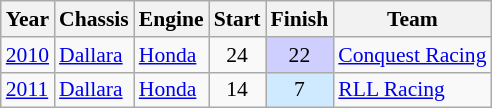<table class="wikitable" style="font-size: 90%;">
<tr>
<th>Year</th>
<th>Chassis</th>
<th>Engine</th>
<th>Start</th>
<th>Finish</th>
<th>Team</th>
</tr>
<tr>
<td><a href='#'>2010</a></td>
<td><a href='#'>Dallara</a></td>
<td><a href='#'>Honda</a></td>
<td align=center>24</td>
<td align=center style="background:#CFCFFF;">22</td>
<td nowrap><a href='#'>Conquest Racing</a></td>
</tr>
<tr>
<td><a href='#'>2011</a></td>
<td><a href='#'>Dallara</a></td>
<td><a href='#'>Honda</a></td>
<td align=center>14</td>
<td align=center style="background:#CFEAFF;">7</td>
<td nowrap><a href='#'>RLL Racing</a></td>
</tr>
</table>
